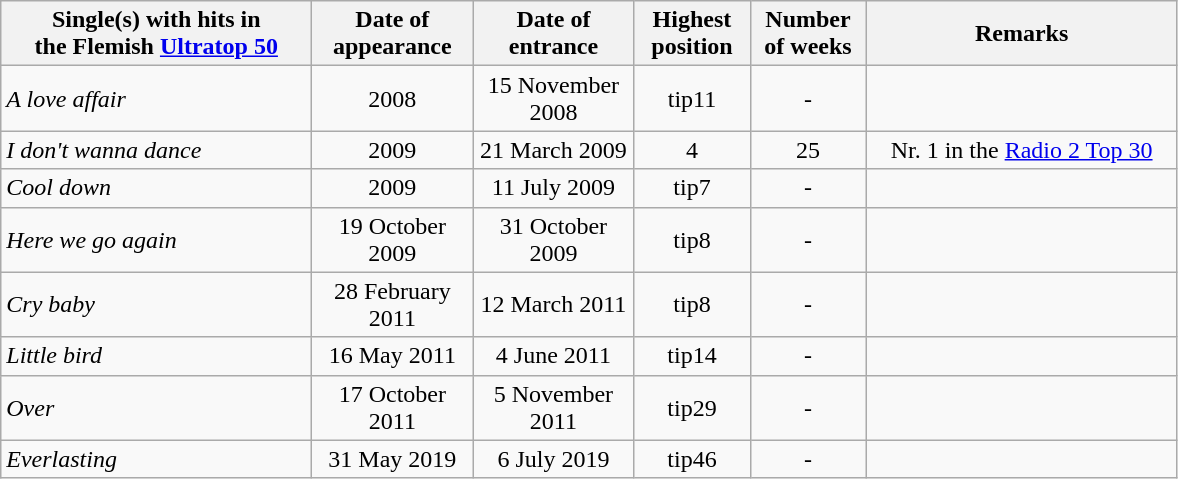<table class="wikitable" style="text-align: center">
<tr>
<th style="width:200px;">Single(s) with hits in<br> the Flemish <a href='#'>Ultratop 50</a></th>
<th style="width:100px;">Date of<br>appearance</th>
<th style="width:100px;">Date of<br>entrance</th>
<th style="width:70px;">Highest<br>position</th>
<th style="width:70px;">Number<br>of weeks</th>
<th style="width:200px;">Remarks</th>
</tr>
<tr>
<td align="left"><em>A love affair</em></td>
<td>2008</td>
<td>15 November 2008</td>
<td>tip11</td>
<td>-</td>
<td></td>
</tr>
<tr>
<td align="left"><em>I don't wanna dance</em></td>
<td>2009</td>
<td>21 March 2009</td>
<td>4</td>
<td>25</td>
<td>Nr. 1 in the <a href='#'>Radio 2 Top 30</a></td>
</tr>
<tr>
<td align="left"><em>Cool down</em></td>
<td>2009</td>
<td>11 July 2009</td>
<td>tip7</td>
<td>-</td>
<td></td>
</tr>
<tr>
<td align="left"><em>Here we go again</em></td>
<td>19 October 2009</td>
<td>31 October 2009</td>
<td>tip8</td>
<td>-</td>
<td></td>
</tr>
<tr>
<td align="left"><em>Cry baby</em></td>
<td>28 February 2011</td>
<td>12 March 2011</td>
<td>tip8</td>
<td>-</td>
<td></td>
</tr>
<tr>
<td align="left"><em>Little bird</em></td>
<td>16 May 2011</td>
<td>4 June 2011</td>
<td>tip14</td>
<td>-</td>
<td></td>
</tr>
<tr>
<td align="left"><em>Over</em></td>
<td>17 October 2011</td>
<td>5 November 2011</td>
<td>tip29</td>
<td>-</td>
<td></td>
</tr>
<tr>
<td align="left"><em>Everlasting</em></td>
<td>31 May 2019</td>
<td>6 July 2019</td>
<td>tip46</td>
<td>-</td>
<td></td>
</tr>
</table>
